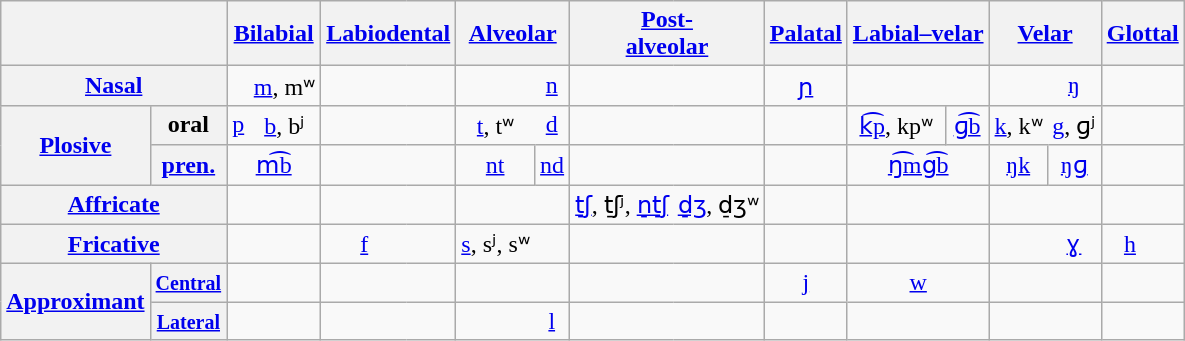<table class="wikitable" style="text-align: center">
<tr>
<th colspan="2"></th>
<th colspan="2"><a href='#'>Bilabial</a></th>
<th colspan="2"><a href='#'>Labiodental</a></th>
<th colspan="2"><a href='#'>Alveolar</a></th>
<th colspan="2"><a href='#'>Post-</a><br><a href='#'>alveolar</a></th>
<th><a href='#'>Palatal</a></th>
<th colspan="2"><a href='#'>Labial–velar</a></th>
<th colspan="2"><a href='#'>Velar</a></th>
<th colspan="2"><a href='#'>Glottal</a></th>
</tr>
<tr>
<th colspan="2"><a href='#'>Nasal</a></th>
<td style="border-right: 0;"></td>
<td style="border-left: 0;"><a href='#'>m</a>, mʷ</td>
<td colspan="2"></td>
<td style="border-right: 0;"></td>
<td style="border-left: 0;"><a href='#'>n</a></td>
<td colspan="2"></td>
<td><a href='#'>ɲ</a></td>
<td colspan="2"></td>
<td style="border-right: 0;"></td>
<td style="border-left: 0;"><a href='#'>ŋ</a></td>
<td colspan="2"></td>
</tr>
<tr>
<th rowspan="2"><a href='#'>Plosive</a></th>
<th>oral</th>
<td style="border-right: 0;"><a href='#'>p</a></td>
<td style="border-left: 0;"><a href='#'>b</a>, bʲ</td>
<td colspan="2"></td>
<td style="border-right: 0;"><a href='#'>t</a>, tʷ</td>
<td style="border-left: 0;"><a href='#'>d</a></td>
<td style="border-right: 0;"></td>
<td style="border-left: 0;"></td>
<td></td>
<td><a href='#'>k͡p</a>, kpʷ</td>
<td><a href='#'>ɡ͡b</a></td>
<td style="border-right: 0;"><a href='#'>k</a>, kʷ</td>
<td style="border-left: 0;"><a href='#'>g</a>, ɡʲ</td>
<td style="border-right: 0;"></td>
<td style="border-left: 0;"></td>
</tr>
<tr>
<th><a href='#'>pren.</a></th>
<td colspan="2"><a href='#'>m͡b</a></td>
<td colspan="2"></td>
<td><a href='#'>nt</a></td>
<td><a href='#'>nd</a></td>
<td colspan="2"></td>
<td></td>
<td colspan="2"><a href='#'>ŋ͡mg͡b</a></td>
<td><a href='#'>ŋk</a></td>
<td><a href='#'>ŋɡ</a></td>
<td colspan="2"></td>
</tr>
<tr>
<th colspan="2"><a href='#'>Affricate</a></th>
<td style="border-right: 0;"></td>
<td style="border-left: 0;"></td>
<td colspan="2"></td>
<td colspan="2"></td>
<td style="border-right: 0;"><a href='#'>t̠ʃ</a>, t̠ʃʲ, <a href='#'>n̠t̠ʃ</a></td>
<td style="border-left: 0;"><a href='#'>d̠ʒ</a>, d̠ʒʷ</td>
<td></td>
<td colspan="2"></td>
<td style="border-right: 0;"></td>
<td style="border-left: 0;"></td>
<td colspan="2"></td>
</tr>
<tr>
<th colspan="2"><a href='#'>Fricative</a></th>
<td colspan="2"></td>
<td style="border-right: 0;"><a href='#'>f</a></td>
<td style="border-left: 0;"></td>
<td style="border-right: 0;"><a href='#'>s</a>, sʲ, sʷ</td>
<td style="border-left: 0;"></td>
<td style="border-right: 0;"></td>
<td style="border-left: 0;"></td>
<td></td>
<td colspan="2"></td>
<td style="border-right: 0;"></td>
<td style="border-left: 0;"><a href='#'>ɣ</a></td>
<td style="border-right: 0;"><a href='#'>h</a></td>
<td style="border-left: 0;"></td>
</tr>
<tr>
<th rowspan="2"><a href='#'>Approximant</a></th>
<th><small><a href='#'>Central</a></small></th>
<td colspan="2"></td>
<td colspan="2"></td>
<td colspan="2"></td>
<td style="border-right: 0;"></td>
<td style="border-left: 0;"></td>
<td style="border-right: 0;"><a href='#'>j</a></td>
<td colspan="2"><a href='#'>w</a></td>
<td style="border-right: 0;"></td>
<td style="border-left: 0;"></td>
<td colspan="2"></td>
</tr>
<tr>
<th><small><a href='#'>Lateral</a></small></th>
<td colspan="2"></td>
<td colspan="2"></td>
<td style="border-right: 0;"></td>
<td style="border-left: 0;"><a href='#'>l</a></td>
<td colspan="2"></td>
<td></td>
<td colspan="2"></td>
<td colspan="2"></td>
<td colspan="2"></td>
</tr>
</table>
